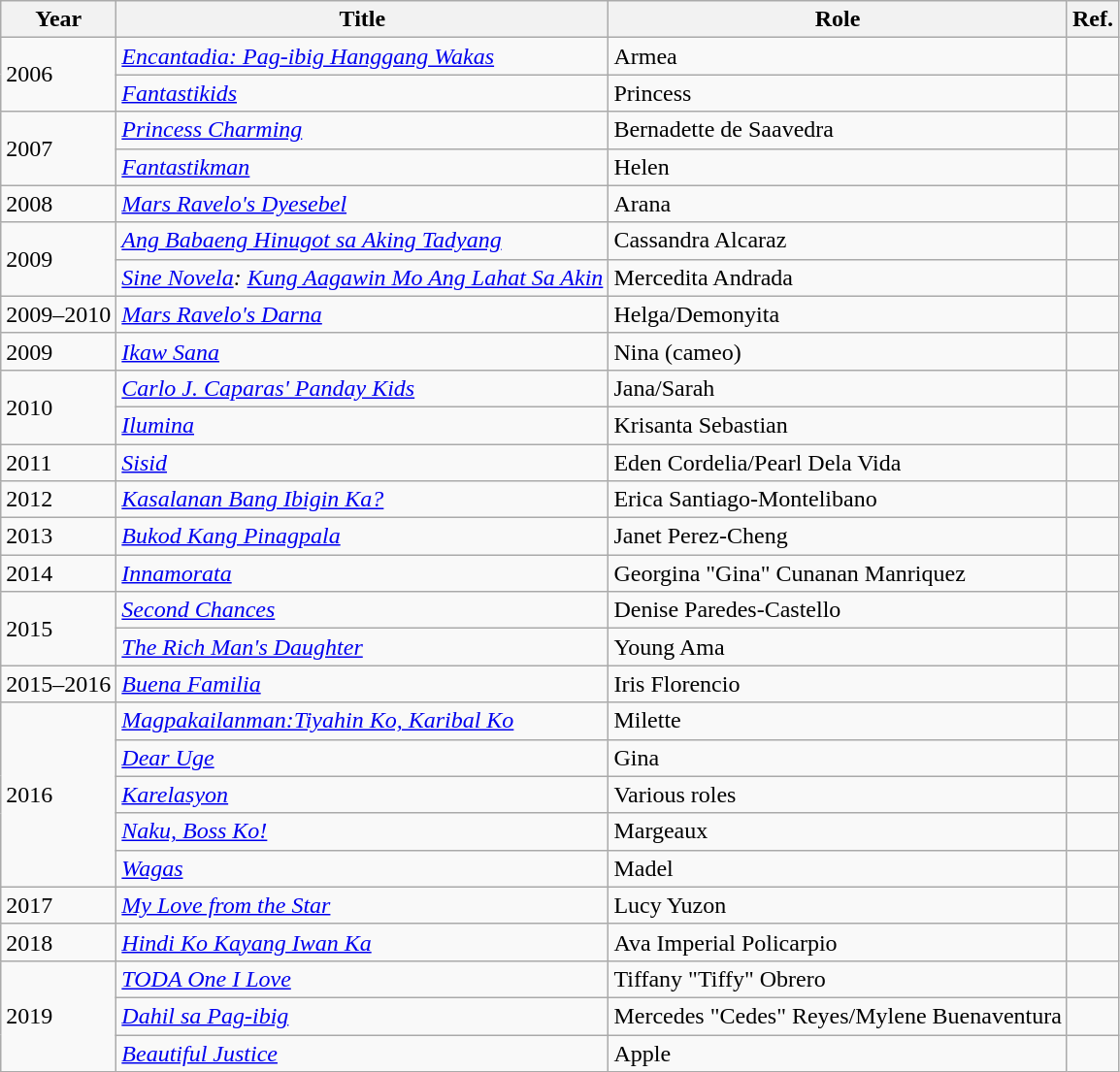<table class="wikitable sortable">
<tr>
<th>Year</th>
<th>Title</th>
<th>Role</th>
<th>Ref.</th>
</tr>
<tr>
<td rowspan="2">2006</td>
<td><em><a href='#'>Encantadia: Pag-ibig Hanggang Wakas</a></em></td>
<td>Armea</td>
<td></td>
</tr>
<tr>
<td><em><a href='#'>Fantastikids</a></em></td>
<td>Princess</td>
<td></td>
</tr>
<tr>
<td rowspan="2">2007</td>
<td><em><a href='#'>Princess Charming</a></em></td>
<td>Bernadette de Saavedra</td>
<td></td>
</tr>
<tr>
<td><em><a href='#'>Fantastikman</a></em></td>
<td>Helen</td>
<td></td>
</tr>
<tr>
<td>2008</td>
<td><em><a href='#'>Mars Ravelo's Dyesebel</a></em></td>
<td>Arana</td>
<td></td>
</tr>
<tr>
<td rowspan="2">2009</td>
<td><em><a href='#'>Ang Babaeng Hinugot sa Aking Tadyang</a></em></td>
<td>Cassandra Alcaraz</td>
<td></td>
</tr>
<tr>
<td><em><a href='#'>Sine Novela</a>: <a href='#'>Kung Aagawin Mo Ang Lahat Sa Akin</a></em></td>
<td>Mercedita Andrada</td>
<td></td>
</tr>
<tr>
<td>2009–2010</td>
<td><em><a href='#'>Mars Ravelo's Darna</a></em></td>
<td>Helga/Demonyita</td>
<td></td>
</tr>
<tr>
<td>2009</td>
<td><em><a href='#'>Ikaw Sana</a></em></td>
<td>Nina (cameo)</td>
<td></td>
</tr>
<tr>
<td rowspan="2">2010</td>
<td><em><a href='#'>Carlo J. Caparas' Panday Kids</a></em></td>
<td>Jana/Sarah</td>
<td></td>
</tr>
<tr>
<td><em><a href='#'>Ilumina</a></em></td>
<td>Krisanta Sebastian</td>
<td></td>
</tr>
<tr>
<td>2011</td>
<td><em><a href='#'>Sisid</a></em></td>
<td>Eden Cordelia/Pearl Dela Vida</td>
<td></td>
</tr>
<tr>
<td>2012</td>
<td><em><a href='#'>Kasalanan Bang Ibigin Ka?</a></em></td>
<td>Erica Santiago-Montelibano</td>
<td></td>
</tr>
<tr>
<td>2013</td>
<td><em><a href='#'>Bukod Kang Pinagpala</a></em></td>
<td>Janet Perez-Cheng</td>
<td></td>
</tr>
<tr>
<td>2014</td>
<td><em><a href='#'>Innamorata</a></em></td>
<td>Georgina "Gina" Cunanan Manriquez</td>
<td></td>
</tr>
<tr>
<td rowspan="2">2015</td>
<td><em><a href='#'>Second Chances</a></em></td>
<td>Denise Paredes-Castello</td>
<td></td>
</tr>
<tr>
<td><em><a href='#'>The Rich Man's Daughter</a></em></td>
<td>Young Ama</td>
<td></td>
</tr>
<tr>
<td>2015–2016</td>
<td><em><a href='#'>Buena Familia</a></em></td>
<td>Iris Florencio</td>
<td></td>
</tr>
<tr>
<td rowspan=5>2016</td>
<td><em><a href='#'>Magpakailanman:Tiyahin Ko, Karibal Ko</a></em></td>
<td>Milette</td>
<td></td>
</tr>
<tr>
<td><em><a href='#'>Dear Uge</a></em></td>
<td>Gina</td>
<td></td>
</tr>
<tr>
<td><em><a href='#'>Karelasyon</a></em></td>
<td>Various roles</td>
<td></td>
</tr>
<tr>
<td><em><a href='#'>Naku, Boss Ko!</a></em></td>
<td>Margeaux</td>
<td></td>
</tr>
<tr>
<td><em><a href='#'>Wagas</a></em></td>
<td>Madel</td>
<td></td>
</tr>
<tr>
<td>2017</td>
<td><em><a href='#'>My Love from the Star</a></em></td>
<td>Lucy Yuzon</td>
<td></td>
</tr>
<tr>
<td>2018</td>
<td><em><a href='#'>Hindi Ko Kayang Iwan Ka</a></em></td>
<td>Ava Imperial Policarpio</td>
<td></td>
</tr>
<tr>
<td rowspan=3>2019</td>
<td><em><a href='#'>TODA One I Love</a></em></td>
<td>Tiffany "Tiffy" Obrero</td>
<td></td>
</tr>
<tr>
<td><em><a href='#'>Dahil sa Pag-ibig</a></em></td>
<td>Mercedes "Cedes" Reyes/Mylene Buenaventura</td>
<td></td>
</tr>
<tr>
<td><em><a href='#'>Beautiful Justice</a></em></td>
<td>Apple</td>
<td></td>
</tr>
</table>
